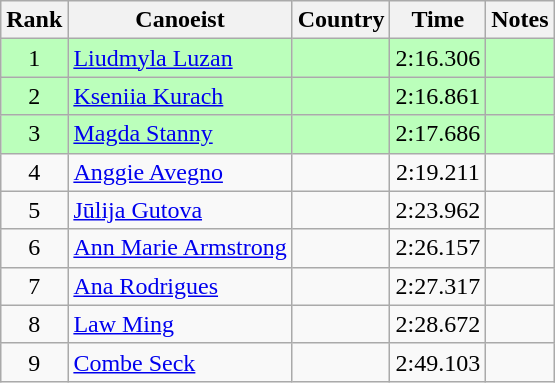<table class="wikitable" style="text-align:center">
<tr>
<th>Rank</th>
<th>Canoeist</th>
<th>Country</th>
<th>Time</th>
<th>Notes</th>
</tr>
<tr bgcolor=bbffbb>
<td>1</td>
<td align="left"><a href='#'>Liudmyla Luzan</a></td>
<td align="left"></td>
<td>2:16.306</td>
<td></td>
</tr>
<tr bgcolor=bbffbb>
<td>2</td>
<td align="left"><a href='#'>Kseniia Kurach</a></td>
<td align="left"></td>
<td>2:16.861</td>
<td></td>
</tr>
<tr bgcolor=bbffbb>
<td>3</td>
<td align="left"><a href='#'>Magda Stanny</a></td>
<td align="left"></td>
<td>2:17.686</td>
<td></td>
</tr>
<tr>
<td>4</td>
<td align="left"><a href='#'>Anggie Avegno</a></td>
<td align="left"></td>
<td>2:19.211</td>
<td></td>
</tr>
<tr>
<td>5</td>
<td align="left"><a href='#'>Jūlija Gutova</a></td>
<td align="left"></td>
<td>2:23.962</td>
<td></td>
</tr>
<tr>
<td>6</td>
<td align="left"><a href='#'>Ann Marie Armstrong</a></td>
<td align="left"></td>
<td>2:26.157</td>
<td></td>
</tr>
<tr>
<td>7</td>
<td align="left"><a href='#'>Ana Rodrigues</a></td>
<td align="left"></td>
<td>2:27.317</td>
<td></td>
</tr>
<tr>
<td>8</td>
<td align="left"><a href='#'>Law Ming</a></td>
<td align="left"></td>
<td>2:28.672</td>
<td></td>
</tr>
<tr>
<td>9</td>
<td align="left"><a href='#'>Combe Seck</a></td>
<td align="left"></td>
<td>2:49.103</td>
<td></td>
</tr>
</table>
